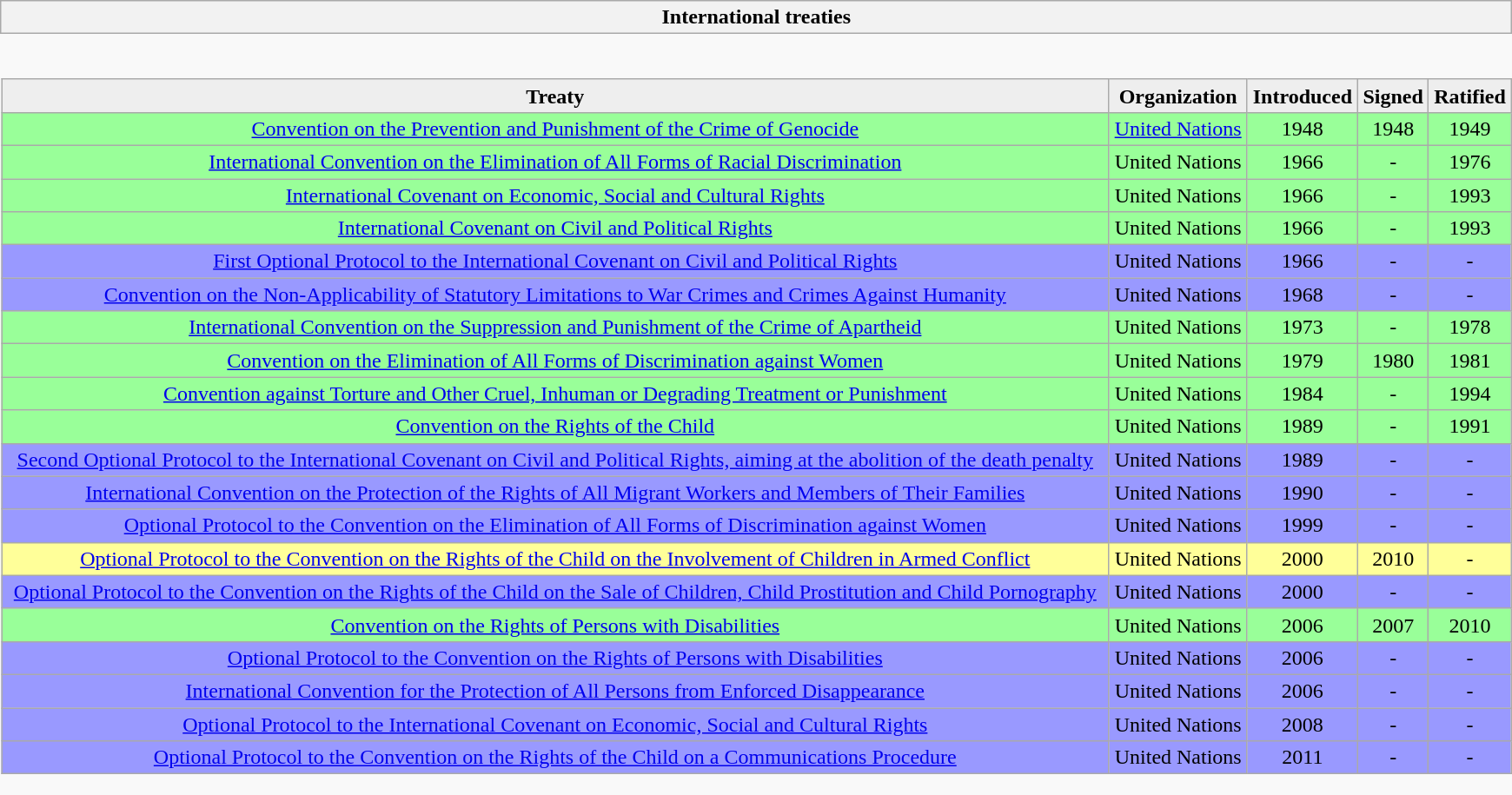<table class="wikitable collapsible collapsed" style="border:none; ">
<tr>
<th>International treaties</th>
</tr>
<tr>
<td style="padding:0; border:none;"><br><table class="wikitable sortable" width=100% style="border-collapse:collapse;">
<tr style="background:#eee; font-weight:bold; text-align:center;">
<td>Treaty</td>
<td>Organization</td>
<td>Introduced</td>
<td>Signed</td>
<td>Ratified</td>
</tr>
<tr align=center>
<td style="background:#9f9; align=left"><a href='#'>Convention on the Prevention and Punishment of the Crime of Genocide</a></td>
<td style="background:#9f9;"><a href='#'>United Nations</a></td>
<td style="background:#9f9;">1948</td>
<td style="background:#9f9;">1948</td>
<td style="background:#9f9;">1949</td>
</tr>
<tr align=center>
<td style="background:#9f9; align=left"><a href='#'>International Convention on the Elimination of All Forms of Racial Discrimination</a></td>
<td style="background:#9f9;">United Nations</td>
<td style="background:#9f9;">1966</td>
<td style="background:#9f9;">-</td>
<td style="background:#9f9;">1976</td>
</tr>
<tr align=center>
<td style="background:#9f9; align=left"><a href='#'>International Covenant on Economic, Social and Cultural Rights</a></td>
<td style="background:#9f9;">United Nations</td>
<td style="background:#9f9;">1966</td>
<td style="background:#9f9;">-</td>
<td style="background:#9f9;">1993</td>
</tr>
<tr align=center>
<td style="background:#9f9; align=left"><a href='#'>International Covenant on Civil and Political Rights</a></td>
<td style="background:#9f9;">United Nations</td>
<td style="background:#9f9;">1966</td>
<td style="background:#9f9;">-</td>
<td style="background:#9f9;">1993</td>
</tr>
<tr align=center>
<td style="background:#99f; align=left"><a href='#'>First Optional Protocol to the International Covenant on Civil and Political Rights</a></td>
<td style="background:#99f;">United Nations</td>
<td style="background:#99f;">1966</td>
<td style="background:#99f;">-</td>
<td style="background:#99f;">-</td>
</tr>
<tr align=center>
<td style="background:#99f; align=left"><a href='#'>Convention on the Non-Applicability of Statutory Limitations to War Crimes and Crimes Against Humanity</a></td>
<td style="background:#99f;">United Nations</td>
<td style="background:#99f;">1968</td>
<td style="background:#99f;">-</td>
<td style="background:#99f;">-</td>
</tr>
<tr align=center>
<td style="background:#9f9; align=left"><a href='#'>International Convention on the Suppression and Punishment of the Crime of Apartheid</a></td>
<td style="background:#9f9;">United Nations</td>
<td style="background:#9f9;">1973</td>
<td style="background:#9f9;">-</td>
<td style="background:#9f9;">1978</td>
</tr>
<tr align=center>
<td style="background:#9f9; align=left"><a href='#'>Convention on the Elimination of All Forms of Discrimination against Women</a></td>
<td style="background:#9f9;">United Nations</td>
<td style="background:#9f9;">1979</td>
<td style="background:#9f9;">1980</td>
<td style="background:#9f9;">1981</td>
</tr>
<tr align=center>
<td style="background:#9f9; align=left"><a href='#'>Convention against Torture and Other Cruel, Inhuman or Degrading Treatment or Punishment</a></td>
<td style="background:#9f9;">United Nations</td>
<td style="background:#9f9;">1984</td>
<td style="background:#9f9;">-</td>
<td style="background:#9f9;">1994</td>
</tr>
<tr align=center>
<td style="background:#9f9; align=left"><a href='#'>Convention on the Rights of the Child</a></td>
<td style="background:#9f9;">United Nations</td>
<td style="background:#9f9;">1989</td>
<td style="background:#9f9;">-</td>
<td style="background:#9f9;">1991</td>
</tr>
<tr align=center>
<td style="background:#99f; align=left"><a href='#'>Second Optional Protocol to the International Covenant on Civil and Political Rights, aiming at the abolition of the death penalty</a></td>
<td style="background:#99f;">United Nations</td>
<td style="background:#99f;">1989</td>
<td style="background:#99f;">-</td>
<td style="background:#99f;">-</td>
</tr>
<tr align=center>
<td style="background:#99f; align=left"><a href='#'>International Convention on the Protection of the Rights of All Migrant Workers and Members of Their Families</a></td>
<td style="background:#99f;">United Nations</td>
<td style="background:#99f;">1990</td>
<td style="background:#99f;">-</td>
<td style="background:#99f;">-</td>
</tr>
<tr align=center>
<td style="background:#99f; align=left"><a href='#'>Optional Protocol to the Convention on the Elimination of All Forms of Discrimination against Women</a></td>
<td style="background:#99f;">United Nations</td>
<td style="background:#99f;">1999</td>
<td style="background:#99f;">-</td>
<td style="background:#99f;">-</td>
</tr>
<tr align=center>
<td style="background:#ff9; align=left"><a href='#'>Optional Protocol to the Convention on the Rights of the Child on the Involvement of Children in Armed Conflict</a></td>
<td style="background:#ff9;">United Nations</td>
<td style="background:#ff9;">2000</td>
<td style="background:#ff9;">2010</td>
<td style="background:#ff9;">-</td>
</tr>
<tr align=center>
<td style="background:#99f; align=left"><a href='#'>Optional Protocol to the Convention on the Rights of the Child on the Sale of Children, Child Prostitution and Child Pornography</a></td>
<td style="background:#99f;">United Nations</td>
<td style="background:#99f;">2000</td>
<td style="background:#99f;">-</td>
<td style="background:#99f;">-</td>
</tr>
<tr align=center>
<td style="background:#9f9; align=left"><a href='#'>Convention on the Rights of Persons with Disabilities</a></td>
<td style="background:#9f9;">United Nations</td>
<td style="background:#9f9;">2006</td>
<td style="background:#9f9;">2007</td>
<td style="background:#9f9;">2010</td>
</tr>
<tr align=center>
<td style="background:#99f; align=left"><a href='#'>Optional Protocol to the Convention on the Rights of Persons with Disabilities</a></td>
<td style="background:#99f;">United Nations</td>
<td style="background:#99f;">2006</td>
<td style="background:#99f;">-</td>
<td style="background:#99f;">-</td>
</tr>
<tr align=center>
<td style="background:#99f; align=left"><a href='#'>International Convention for the Protection of All Persons from Enforced Disappearance</a></td>
<td style="background:#99f;">United Nations</td>
<td style="background:#99f;">2006</td>
<td style="background:#99f;">-</td>
<td style="background:#99f;">-</td>
</tr>
<tr align=center>
<td style="background:#99f; align=left"><a href='#'>Optional Protocol to the International Covenant on Economic, Social and Cultural Rights</a></td>
<td style="background:#99f;">United Nations</td>
<td style="background:#99f;">2008</td>
<td style="background:#99f;">-</td>
<td style="background:#99f;">-</td>
</tr>
<tr align=center>
<td style="background:#99f; align=left"><a href='#'>Optional Protocol to the Convention on the Rights of the Child on a Communications Procedure</a></td>
<td style="background:#99f;">United Nations</td>
<td style="background:#99f;">2011</td>
<td style="background:#99f;">-</td>
<td style="background:#99f;">-</td>
</tr>
</table>
</td>
</tr>
</table>
